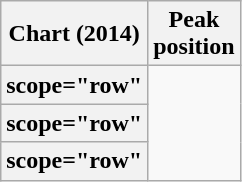<table class="wikitable plainrowheaders sortable" style="text-align:left;">
<tr>
<th scope="col">Chart (2014)</th>
<th scope="col">Peak<br>position</th>
</tr>
<tr>
<th>scope="row" </th>
</tr>
<tr>
<th>scope="row" </th>
</tr>
<tr>
<th>scope="row" </th>
</tr>
</table>
